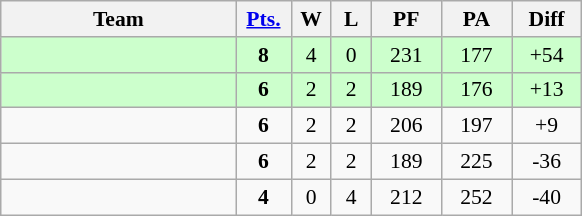<table class=wikitable style="font-size:90%;">
<tr align=center>
<th width=150px>Team</th>
<th width=30px><a href='#'>Pts.</a></th>
<th width=20px>W</th>
<th width=20px>L</th>
<th width=40px>PF</th>
<th width=40px>PA</th>
<th width=40px>Diff</th>
</tr>
<tr align=center bgcolor="#ccffcc">
<td align=left></td>
<td><strong>8</strong></td>
<td>4</td>
<td>0</td>
<td>231</td>
<td>177</td>
<td>+54</td>
</tr>
<tr align=center bgcolor="#ccffcc">
<td align=left></td>
<td><strong>6</strong></td>
<td>2</td>
<td>2</td>
<td>189</td>
<td>176</td>
<td>+13</td>
</tr>
<tr align=center>
<td align=left></td>
<td><strong>6</strong></td>
<td>2</td>
<td>2</td>
<td>206</td>
<td>197</td>
<td>+9</td>
</tr>
<tr align=center>
<td align=left></td>
<td><strong>6</strong></td>
<td>2</td>
<td>2</td>
<td>189</td>
<td>225</td>
<td>-36</td>
</tr>
<tr align=center>
<td align=left></td>
<td><strong>4</strong></td>
<td>0</td>
<td>4</td>
<td>212</td>
<td>252</td>
<td>-40</td>
</tr>
</table>
